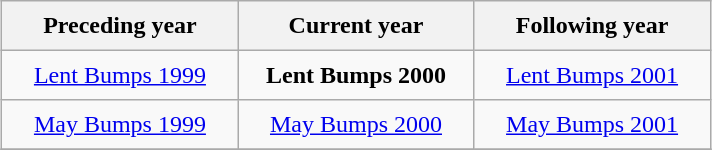<table class="wikitable" style="height: 100px; text-align: center; margin: 1em auto;">
<tr>
<th width=150>Preceding year</th>
<th width=150>Current year</th>
<th width=150>Following year</th>
</tr>
<tr>
<td><a href='#'>Lent Bumps 1999</a></td>
<td><strong>Lent Bumps 2000</strong></td>
<td><a href='#'>Lent Bumps 2001</a></td>
</tr>
<tr>
<td><a href='#'>May Bumps 1999</a></td>
<td><a href='#'>May Bumps 2000</a></td>
<td><a href='#'>May Bumps 2001</a></td>
</tr>
<tr>
</tr>
</table>
